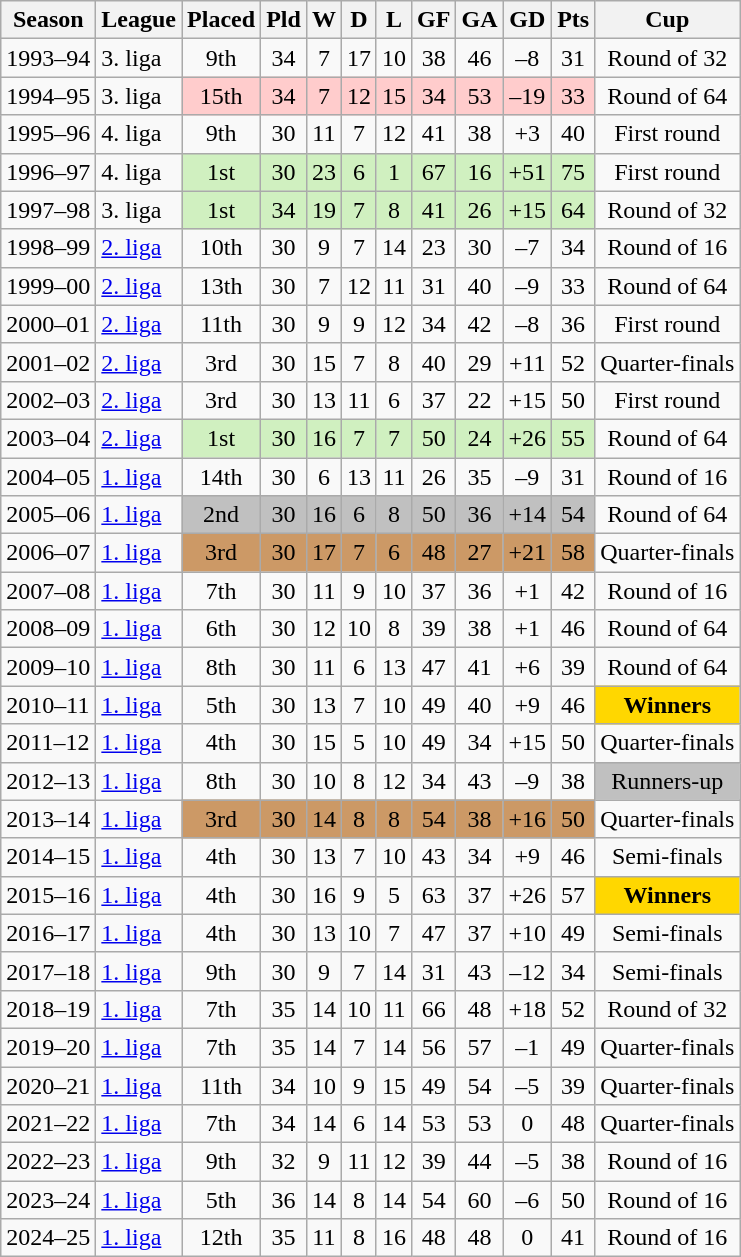<table class="wikitable sortable">
<tr>
<th>Season</th>
<th>League</th>
<th>Placed</th>
<th>Pld</th>
<th>W</th>
<th>D</th>
<th>L</th>
<th>GF</th>
<th>GA</th>
<th>GD</th>
<th>Pts</th>
<th>Cup</th>
</tr>
<tr>
<td>1993–94</td>
<td>3. liga</td>
<td style="text-align:center">9th</td>
<td style="text-align:center">34</td>
<td style="text-align:center">7</td>
<td style="text-align:center">17</td>
<td style="text-align:center">10</td>
<td style="text-align:center">38</td>
<td style="text-align:center">46</td>
<td style="text-align:center">–8</td>
<td style="text-align:center">31</td>
<td style="text-align:center">Round of 32</td>
</tr>
<tr>
<td>1994–95</td>
<td>3. liga</td>
<td style="background: #FFCCCC; text-align:center">15th</td>
<td style="background: #FFCCCC; text-align:center">34</td>
<td style="background: #FFCCCC; text-align:center">7</td>
<td style="background: #FFCCCC; text-align:center">12</td>
<td style="background: #FFCCCC; text-align:center">15</td>
<td style="background: #FFCCCC; text-align:center">34</td>
<td style="background: #FFCCCC; text-align:center">53</td>
<td style="background: #FFCCCC; text-align:center">–19</td>
<td style="background: #FFCCCC; text-align:center">33</td>
<td style="text-align:center">Round of 64</td>
</tr>
<tr>
<td>1995–96</td>
<td>4. liga</td>
<td style="text-align:center">9th</td>
<td style="text-align:center">30</td>
<td style="text-align:center">11</td>
<td style="text-align:center">7</td>
<td style="text-align:center">12</td>
<td style="text-align:center">41</td>
<td style="text-align:center">38</td>
<td style="text-align:center">+3</td>
<td style="text-align:center">40</td>
<td style="text-align:center">First round</td>
</tr>
<tr>
<td>1996–97</td>
<td>4. liga</td>
<td style="background: #D0F0C0; text-align:center">1st</td>
<td style="background: #D0F0C0; text-align:center">30</td>
<td style="background: #D0F0C0; text-align:center">23</td>
<td style="background: #D0F0C0; text-align:center">6</td>
<td style="background: #D0F0C0; text-align:center">1</td>
<td style="background: #D0F0C0; text-align:center">67</td>
<td style="background: #D0F0C0; text-align:center">16</td>
<td style="background: #D0F0C0; text-align:center">+51</td>
<td style="background: #D0F0C0; text-align:center">75</td>
<td style="text-align:center">First round</td>
</tr>
<tr>
<td>1997–98</td>
<td>3. liga</td>
<td style="background: #D0F0C0; text-align:center">1st</td>
<td style="background: #D0F0C0; text-align:center">34</td>
<td style="background: #D0F0C0; text-align:center">19</td>
<td style="background: #D0F0C0; text-align:center">7</td>
<td style="background: #D0F0C0; text-align:center">8</td>
<td style="background: #D0F0C0; text-align:center">41</td>
<td style="background: #D0F0C0; text-align:center">26</td>
<td style="background: #D0F0C0; text-align:center">+15</td>
<td style="background: #D0F0C0; text-align:center">64</td>
<td style="text-align:center">Round of 32</td>
</tr>
<tr>
<td>1998–99</td>
<td><a href='#'>2. liga</a></td>
<td style="text-align:center">10th</td>
<td style="text-align:center">30</td>
<td style="text-align:center">9</td>
<td style="text-align:center">7</td>
<td style="text-align:center">14</td>
<td style="text-align:center">23</td>
<td style="text-align:center">30</td>
<td style="text-align:center">–7</td>
<td style="text-align:center">34</td>
<td style="text-align:center">Round of 16</td>
</tr>
<tr>
<td>1999–00</td>
<td><a href='#'>2. liga</a></td>
<td style="text-align:center">13th</td>
<td style="text-align:center">30</td>
<td style="text-align:center">7</td>
<td style="text-align:center">12</td>
<td style="text-align:center">11</td>
<td style="text-align:center">31</td>
<td style="text-align:center">40</td>
<td style="text-align:center">–9</td>
<td style="text-align:center">33</td>
<td style="text-align:center">Round of 64</td>
</tr>
<tr>
<td>2000–01</td>
<td><a href='#'>2. liga</a></td>
<td style="text-align:center">11th</td>
<td style="text-align:center">30</td>
<td style="text-align:center">9</td>
<td style="text-align:center">9</td>
<td style="text-align:center">12</td>
<td style="text-align:center">34</td>
<td style="text-align:center">42</td>
<td style="text-align:center">–8</td>
<td style="text-align:center">36</td>
<td style="text-align:center">First round</td>
</tr>
<tr>
<td>2001–02</td>
<td><a href='#'>2. liga</a></td>
<td style="text-align:center">3rd</td>
<td style="text-align:center">30</td>
<td style="text-align:center">15</td>
<td style="text-align:center">7</td>
<td style="text-align:center">8</td>
<td style="text-align:center">40</td>
<td style="text-align:center">29</td>
<td style="text-align:center">+11</td>
<td style="text-align:center">52</td>
<td style="text-align:center">Quarter-finals</td>
</tr>
<tr>
<td>2002–03</td>
<td><a href='#'>2. liga</a></td>
<td style="text-align:center">3rd</td>
<td style="text-align:center">30</td>
<td style="text-align:center">13</td>
<td style="text-align:center">11</td>
<td style="text-align:center">6</td>
<td style="text-align:center">37</td>
<td style="text-align:center">22</td>
<td style="text-align:center">+15</td>
<td style="text-align:center">50</td>
<td style="text-align:center">First round</td>
</tr>
<tr>
<td>2003–04</td>
<td><a href='#'>2. liga</a></td>
<td style="background: #D0F0C0; text-align:center">1st</td>
<td style="background: #D0F0C0; text-align:center">30</td>
<td style="background: #D0F0C0; text-align:center">16</td>
<td style="background: #D0F0C0; text-align:center">7</td>
<td style="background: #D0F0C0; text-align:center">7</td>
<td style="background: #D0F0C0; text-align:center">50</td>
<td style="background: #D0F0C0; text-align:center">24</td>
<td style="background: #D0F0C0; text-align:center">+26</td>
<td style="background: #D0F0C0; text-align:center">55</td>
<td style="text-align:center">Round of 64</td>
</tr>
<tr>
<td>2004–05</td>
<td><a href='#'>1. liga</a></td>
<td style="text-align:center">14th</td>
<td style="text-align:center">30</td>
<td style="text-align:center">6</td>
<td style="text-align:center">13</td>
<td style="text-align:center">11</td>
<td style="text-align:center">26</td>
<td style="text-align:center">35</td>
<td style="text-align:center">–9</td>
<td style="text-align:center">31</td>
<td style="text-align:center">Round of 16</td>
</tr>
<tr>
<td>2005–06</td>
<td><a href='#'>1. liga</a></td>
<td style="text-align:center; background:silver">2nd</td>
<td style="text-align:center; background:silver">30</td>
<td style="text-align:center; background:silver">16</td>
<td style="text-align:center; background:silver">6</td>
<td style="text-align:center; background:silver">8</td>
<td style="text-align:center; background:silver">50</td>
<td style="text-align:center; background:silver">36</td>
<td style="text-align:center; background:silver">+14</td>
<td style="text-align:center; background:silver">54</td>
<td style="text-align:center">Round of 64</td>
</tr>
<tr>
<td>2006–07</td>
<td><a href='#'>1. liga</a></td>
<td style="background:#c96; text-align:center">3rd</td>
<td style="background:#c96; text-align:center">30</td>
<td style="background:#c96; text-align:center">17</td>
<td style="background:#c96; text-align:center">7</td>
<td style="background:#c96; text-align:center">6</td>
<td style="background:#c96; text-align:center">48</td>
<td style="background:#c96; text-align:center">27</td>
<td style="background:#c96; text-align:center">+21</td>
<td style="background:#c96; text-align:center">58</td>
<td style="text-align:center">Quarter-finals</td>
</tr>
<tr>
<td>2007–08</td>
<td><a href='#'>1. liga</a></td>
<td style="text-align:center">7th</td>
<td style="text-align:center">30</td>
<td style="text-align:center">11</td>
<td style="text-align:center">9</td>
<td style="text-align:center">10</td>
<td style="text-align:center">37</td>
<td style="text-align:center">36</td>
<td style="text-align:center">+1</td>
<td style="text-align:center">42</td>
<td style="text-align:center">Round of 16</td>
</tr>
<tr>
<td>2008–09</td>
<td><a href='#'>1. liga</a></td>
<td style="text-align:center">6th</td>
<td style="text-align:center">30</td>
<td style="text-align:center">12</td>
<td style="text-align:center">10</td>
<td style="text-align:center">8</td>
<td style="text-align:center">39</td>
<td style="text-align:center">38</td>
<td style="text-align:center">+1</td>
<td style="text-align:center">46</td>
<td style="text-align:center">Round of 64</td>
</tr>
<tr>
<td>2009–10</td>
<td><a href='#'>1. liga</a></td>
<td style="text-align:center">8th</td>
<td style="text-align:center">30</td>
<td style="text-align:center">11</td>
<td style="text-align:center">6</td>
<td style="text-align:center">13</td>
<td style="text-align:center">47</td>
<td style="text-align:center">41</td>
<td style="text-align:center">+6</td>
<td style="text-align:center">39</td>
<td style="text-align:center">Round of 64</td>
</tr>
<tr>
<td>2010–11</td>
<td><a href='#'>1. liga</a></td>
<td style="text-align:center">5th</td>
<td style="text-align:center">30</td>
<td style="text-align:center">13</td>
<td style="text-align:center">7</td>
<td style="text-align:center">10</td>
<td style="text-align:center">49</td>
<td style="text-align:center">40</td>
<td style="text-align:center">+9</td>
<td style="text-align:center">46</td>
<td style="text-align:center; background:gold;"><strong>Winners</strong></td>
</tr>
<tr>
<td>2011–12</td>
<td><a href='#'>1. liga</a></td>
<td style="text-align:center">4th</td>
<td style="text-align:center">30</td>
<td style="text-align:center">15</td>
<td style="text-align:center">5</td>
<td style="text-align:center">10</td>
<td style="text-align:center">49</td>
<td style="text-align:center">34</td>
<td style="text-align:center">+15</td>
<td style="text-align:center">50</td>
<td style="text-align:center">Quarter-finals</td>
</tr>
<tr>
<td>2012–13</td>
<td><a href='#'>1. liga</a></td>
<td style="text-align:center">8th</td>
<td style="text-align:center">30</td>
<td style="text-align:center">10</td>
<td style="text-align:center">8</td>
<td style="text-align:center">12</td>
<td style="text-align:center">34</td>
<td style="text-align:center">43</td>
<td style="text-align:center">–9</td>
<td style="text-align:center">38</td>
<td style="text-align:center; background:silver">Runners-up</td>
</tr>
<tr>
<td>2013–14</td>
<td><a href='#'>1. liga</a></td>
<td style="background:#c96; text-align:center">3rd</td>
<td style="background:#c96; text-align:center">30</td>
<td style="background:#c96; text-align:center">14</td>
<td style="background:#c96; text-align:center">8</td>
<td style="background:#c96; text-align:center">8</td>
<td style="background:#c96; text-align:center">54</td>
<td style="background:#c96; text-align:center">38</td>
<td style="background:#c96; text-align:center">+16</td>
<td style="background:#c96; text-align:center">50</td>
<td style="text-align:center">Quarter-finals</td>
</tr>
<tr>
<td>2014–15</td>
<td><a href='#'>1. liga</a></td>
<td style="text-align:center">4th</td>
<td style="text-align:center">30</td>
<td style="text-align:center">13</td>
<td style="text-align:center">7</td>
<td style="text-align:center">10</td>
<td style="text-align:center">43</td>
<td style="text-align:center">34</td>
<td style="text-align:center">+9</td>
<td style="text-align:center">46</td>
<td style="text-align:center">Semi-finals</td>
</tr>
<tr>
<td>2015–16</td>
<td><a href='#'>1. liga</a></td>
<td style="text-align:center">4th</td>
<td style="text-align:center">30</td>
<td style="text-align:center">16</td>
<td style="text-align:center">9</td>
<td style="text-align:center">5</td>
<td style="text-align:center">63</td>
<td style="text-align:center">37</td>
<td style="text-align:center">+26</td>
<td style="text-align:center">57</td>
<td style="text-align:center; background:gold;"><strong>Winners</strong></td>
</tr>
<tr>
<td>2016–17</td>
<td><a href='#'>1. liga</a></td>
<td style="text-align:center">4th</td>
<td style="text-align:center">30</td>
<td style="text-align:center">13</td>
<td style="text-align:center">10</td>
<td style="text-align:center">7</td>
<td style="text-align:center">47</td>
<td style="text-align:center">37</td>
<td style="text-align:center">+10</td>
<td style="text-align:center">49</td>
<td style="text-align:center">Semi-finals</td>
</tr>
<tr>
<td>2017–18</td>
<td><a href='#'>1. liga</a></td>
<td style="text-align:center">9th</td>
<td style="text-align:center">30</td>
<td style="text-align:center">9</td>
<td style="text-align:center">7</td>
<td style="text-align:center">14</td>
<td style="text-align:center">31</td>
<td style="text-align:center">43</td>
<td style="text-align:center">–12</td>
<td style="text-align:center">34</td>
<td style="text-align:center">Semi-finals</td>
</tr>
<tr>
<td>2018–19</td>
<td><a href='#'>1. liga</a></td>
<td style="text-align:center">7th</td>
<td style="text-align:center">35</td>
<td style="text-align:center">14</td>
<td style="text-align:center">10</td>
<td style="text-align:center">11</td>
<td style="text-align:center">66</td>
<td style="text-align:center">48</td>
<td style="text-align:center">+18</td>
<td style="text-align:center">52</td>
<td style="text-align:center">Round of 32</td>
</tr>
<tr>
<td>2019–20</td>
<td><a href='#'>1. liga</a></td>
<td style="text-align:center">7th</td>
<td style="text-align:center">35</td>
<td style="text-align:center">14</td>
<td style="text-align:center">7</td>
<td style="text-align:center">14</td>
<td style="text-align:center">56</td>
<td style="text-align:center">57</td>
<td style="text-align:center">–1</td>
<td style="text-align:center">49</td>
<td style="text-align:center">Quarter-finals</td>
</tr>
<tr>
<td>2020–21</td>
<td><a href='#'>1. liga</a></td>
<td style="text-align:center">11th</td>
<td style="text-align:center">34</td>
<td style="text-align:center">10</td>
<td style="text-align:center">9</td>
<td style="text-align:center">15</td>
<td style="text-align:center">49</td>
<td style="text-align:center">54</td>
<td style="text-align:center">–5</td>
<td style="text-align:center">39</td>
<td style="text-align:center">Quarter-finals</td>
</tr>
<tr>
<td>2021–22</td>
<td><a href='#'>1. liga</a></td>
<td style="text-align:center">7th</td>
<td style="text-align:center">34</td>
<td style="text-align:center">14</td>
<td style="text-align:center">6</td>
<td style="text-align:center">14</td>
<td style="text-align:center">53</td>
<td style="text-align:center">53</td>
<td style="text-align:center">0</td>
<td style="text-align:center">48</td>
<td style="text-align:center">Quarter-finals</td>
</tr>
<tr>
<td>2022–23</td>
<td><a href='#'>1. liga</a></td>
<td style="text-align:center">9th</td>
<td style="text-align:center">32</td>
<td style="text-align:center">9</td>
<td style="text-align:center">11</td>
<td style="text-align:center">12</td>
<td style="text-align:center">39</td>
<td style="text-align:center">44</td>
<td style="text-align:center">–5</td>
<td style="text-align:center">38</td>
<td style="text-align:center">Round of 16</td>
</tr>
<tr>
<td>2023–24</td>
<td><a href='#'>1. liga</a></td>
<td style="text-align:center">5th</td>
<td style="text-align:center">36</td>
<td style="text-align:center">14</td>
<td style="text-align:center">8</td>
<td style="text-align:center">14</td>
<td style="text-align:center">54</td>
<td style="text-align:center">60</td>
<td style="text-align:center">–6</td>
<td style="text-align:center">50</td>
<td style="text-align:center">Round of 16</td>
</tr>
<tr>
<td>2024–25</td>
<td><a href='#'>1. liga</a></td>
<td style="text-align:center">12th</td>
<td style="text-align:center">35</td>
<td style="text-align:center">11</td>
<td style="text-align:center">8</td>
<td style="text-align:center">16</td>
<td style="text-align:center">48</td>
<td style="text-align:center">48</td>
<td style="text-align:center">0</td>
<td style="text-align:center">41</td>
<td style="text-align:center">Round of 16</td>
</tr>
</table>
